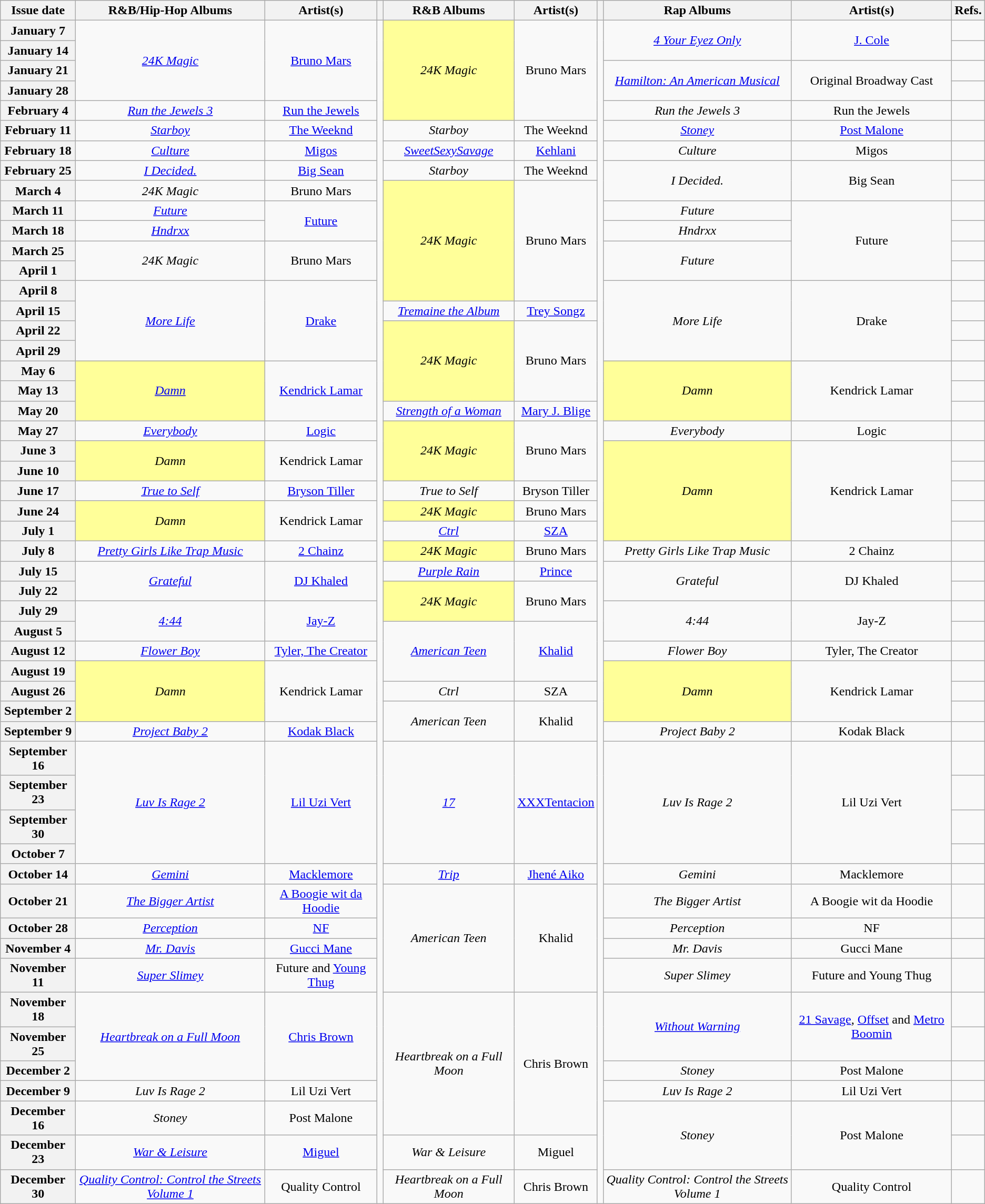<table class="wikitable plainrowheaders" style="text-align:center;">
<tr>
<th>Issue date</th>
<th>R&B/Hip-Hop Albums</th>
<th>Artist(s)</th>
<th></th>
<th>R&B Albums</th>
<th>Artist(s)</th>
<th></th>
<th>Rap Albums</th>
<th>Artist(s)</th>
<th>Refs.</th>
</tr>
<tr>
<th scope="row">January 7</th>
<td rowspan="4"><em><a href='#'>24K Magic</a></em></td>
<td rowspan="4"><a href='#'>Bruno Mars</a></td>
<td rowspan="54"></td>
<td bgcolor=#FFFF99 rowspan="5"><em>24K Magic</em> </td>
<td rowspan="5">Bruno Mars</td>
<td rowspan="54"></td>
<td rowspan="2"><em><a href='#'>4 Your Eyez Only</a></em></td>
<td rowspan="2"><a href='#'>J. Cole</a></td>
<td></td>
</tr>
<tr>
<th scope="row">January 14</th>
<td></td>
</tr>
<tr>
<th scope="row">January 21</th>
<td rowspan="2"><em><a href='#'>Hamilton: An American Musical</a></em></td>
<td rowspan="2">Original Broadway Cast</td>
<td></td>
</tr>
<tr>
<th scope="row">January 28</th>
<td></td>
</tr>
<tr>
<th scope="row">February 4</th>
<td><em><a href='#'>Run the Jewels 3</a></em></td>
<td><a href='#'>Run the Jewels</a></td>
<td><em>Run the Jewels 3</em></td>
<td>Run the Jewels</td>
<td></td>
</tr>
<tr>
<th scope="row">February 11</th>
<td><em><a href='#'>Starboy</a></em></td>
<td><a href='#'>The Weeknd</a></td>
<td><em>Starboy</em></td>
<td>The Weeknd</td>
<td><em><a href='#'>Stoney</a></em></td>
<td><a href='#'>Post Malone</a></td>
<td></td>
</tr>
<tr>
<th scope="row">February 18</th>
<td><em><a href='#'>Culture</a></em></td>
<td><a href='#'>Migos</a></td>
<td><em><a href='#'>SweetSexySavage</a></em></td>
<td><a href='#'>Kehlani</a></td>
<td><em>Culture</em></td>
<td>Migos</td>
<td></td>
</tr>
<tr>
<th scope="row">February 25</th>
<td><em><a href='#'>I Decided.</a></em></td>
<td><a href='#'>Big Sean</a></td>
<td><em>Starboy</em></td>
<td>The Weeknd</td>
<td rowspan="2"><em>I Decided.</em></td>
<td rowspan="2">Big Sean</td>
<td></td>
</tr>
<tr>
<th scope="row">March 4</th>
<td><em>24K Magic</em></td>
<td>Bruno Mars</td>
<td bgcolor=#FFFF99 rowspan="6"><em>24K Magic</em> </td>
<td rowspan="6">Bruno Mars</td>
<td></td>
</tr>
<tr>
<th scope="row">March 11</th>
<td><em><a href='#'>Future</a></em></td>
<td rowspan="2"><a href='#'>Future</a></td>
<td><em>Future</em></td>
<td rowspan="4">Future</td>
<td></td>
</tr>
<tr>
<th scope="row">March 18</th>
<td><em><a href='#'>Hndrxx</a></em></td>
<td><em>Hndrxx</em></td>
<td></td>
</tr>
<tr>
<th scope="row">March 25</th>
<td rowspan="2"><em>24K Magic</em></td>
<td rowspan="2">Bruno Mars</td>
<td rowspan="2"><em>Future</em></td>
<td></td>
</tr>
<tr>
<th scope="row">April 1</th>
<td></td>
</tr>
<tr>
<th scope="row">April 8</th>
<td rowspan="4"><em><a href='#'>More Life</a></em></td>
<td rowspan="4"><a href='#'>Drake</a></td>
<td rowspan="4"><em>More Life</em></td>
<td rowspan="4">Drake</td>
<td></td>
</tr>
<tr>
<th scope="row">April 15</th>
<td><em><a href='#'>Tremaine the Album</a></em></td>
<td><a href='#'>Trey Songz</a></td>
<td></td>
</tr>
<tr>
<th scope="row">April 22</th>
<td bgcolor=#FFFF99 rowspan="4"><em>24K Magic</em> </td>
<td rowspan="4">Bruno Mars</td>
<td></td>
</tr>
<tr>
<th scope="row">April 29</th>
<td></td>
</tr>
<tr>
<th scope="row">May 6</th>
<td bgcolor=#FFFF99 rowspan="3"><em><a href='#'>Damn</a></em> </td>
<td rowspan="3"><a href='#'>Kendrick Lamar</a></td>
<td bgcolor=#FFFF99 rowspan="3"><em>Damn</em> </td>
<td rowspan="3">Kendrick Lamar</td>
<td></td>
</tr>
<tr>
<th scope="row">May 13</th>
<td></td>
</tr>
<tr>
<th scope="row">May 20</th>
<td><em><a href='#'>Strength of a Woman</a></em></td>
<td><a href='#'>Mary J. Blige</a></td>
<td></td>
</tr>
<tr>
<th scope="row">May 27</th>
<td><em><a href='#'>Everybody</a></em></td>
<td><a href='#'>Logic</a></td>
<td bgcolor=#FFFF99 rowspan="3"><em>24K Magic</em> </td>
<td rowspan="3">Bruno Mars</td>
<td><em>Everybody</em></td>
<td>Logic</td>
<td></td>
</tr>
<tr>
<th scope="row">June 3</th>
<td bgcolor=#FFFF99 rowspan="2"><em>Damn</em> </td>
<td rowspan="2">Kendrick Lamar</td>
<td bgcolor=#FFFF99 rowspan="5"><em>Damn</em> </td>
<td rowspan="5">Kendrick Lamar</td>
<td></td>
</tr>
<tr>
<th scope="row">June 10</th>
<td></td>
</tr>
<tr>
<th scope="row">June 17</th>
<td><em><a href='#'>True to Self</a></em></td>
<td><a href='#'>Bryson Tiller</a></td>
<td><em>True to Self</em></td>
<td>Bryson Tiller</td>
<td></td>
</tr>
<tr>
<th scope="row">June 24</th>
<td bgcolor=#FFFF99 rowspan="2"><em>Damn</em> </td>
<td rowspan="2">Kendrick Lamar</td>
<td bgcolor=#FFFF99><em>24K Magic</em> </td>
<td>Bruno Mars</td>
<td></td>
</tr>
<tr>
<th scope="row">July 1</th>
<td><em><a href='#'>Ctrl</a></em></td>
<td><a href='#'>SZA</a></td>
<td></td>
</tr>
<tr>
<th scope="row">July 8</th>
<td><em><a href='#'>Pretty Girls Like Trap Music</a></em></td>
<td><a href='#'>2 Chainz</a></td>
<td bgcolor=#FFFF99><em>24K Magic</em> </td>
<td>Bruno Mars</td>
<td><em>Pretty Girls Like Trap Music</em></td>
<td>2 Chainz</td>
<td></td>
</tr>
<tr>
<th scope="row">July 15</th>
<td rowspan="2"><em><a href='#'>Grateful</a></em></td>
<td rowspan="2"><a href='#'>DJ Khaled</a></td>
<td><em><a href='#'>Purple Rain</a></em></td>
<td><a href='#'>Prince</a></td>
<td rowspan="2"><em>Grateful</em></td>
<td rowspan="2">DJ Khaled</td>
<td></td>
</tr>
<tr>
<th scope="row">July 22</th>
<td bgcolor=#FFFF99 rowspan="2"><em>24K Magic</em> </td>
<td rowspan="2">Bruno Mars</td>
<td></td>
</tr>
<tr>
<th scope="row">July 29</th>
<td rowspan="2"><em><a href='#'>4:44</a></em></td>
<td rowspan="2"><a href='#'>Jay-Z</a></td>
<td rowspan="2"><em>4:44</em></td>
<td rowspan="2">Jay-Z</td>
<td></td>
</tr>
<tr>
<th scope="row">August 5</th>
<td rowspan="3"><em><a href='#'>American Teen</a></em></td>
<td rowspan="3"><a href='#'>Khalid</a></td>
<td></td>
</tr>
<tr>
<th scope="row">August 12</th>
<td><em><a href='#'>Flower Boy</a></em></td>
<td><a href='#'>Tyler, The Creator</a></td>
<td><em>Flower Boy</em></td>
<td>Tyler, The Creator</td>
<td></td>
</tr>
<tr>
<th scope="row">August 19</th>
<td bgcolor=#FFFF99 rowspan="3"><em>Damn</em> </td>
<td rowspan="3">Kendrick Lamar</td>
<td bgcolor=#FFFF99 rowspan="3"><em>Damn</em> </td>
<td rowspan="3">Kendrick Lamar</td>
<td></td>
</tr>
<tr>
<th scope="row">August 26</th>
<td><em>Ctrl</em></td>
<td>SZA</td>
<td></td>
</tr>
<tr>
<th scope="row">September 2</th>
<td rowspan="2"><em>American Teen</em></td>
<td rowspan="2">Khalid</td>
<td></td>
</tr>
<tr>
<th scope="row">September 9</th>
<td><em><a href='#'>Project Baby 2</a></em></td>
<td><a href='#'>Kodak Black</a></td>
<td><em>Project Baby 2</em></td>
<td>Kodak Black</td>
<td></td>
</tr>
<tr>
<th scope="row">September 16</th>
<td rowspan="4"><em><a href='#'>Luv Is Rage 2</a></em></td>
<td rowspan="4"><a href='#'>Lil Uzi Vert</a></td>
<td rowspan="4"><em><a href='#'>17</a></em></td>
<td rowspan="4"><a href='#'>XXXTentacion</a></td>
<td rowspan="4"><em>Luv Is Rage 2</em></td>
<td rowspan="4">Lil Uzi Vert</td>
<td></td>
</tr>
<tr>
<th scope="row">September 23</th>
<td></td>
</tr>
<tr>
<th scope="row">September 30</th>
<td></td>
</tr>
<tr>
<th scope="row">October 7</th>
<td></td>
</tr>
<tr>
<th scope="row">October 14</th>
<td><em><a href='#'>Gemini</a></em></td>
<td><a href='#'>Macklemore</a></td>
<td><em><a href='#'>Trip</a></em></td>
<td><a href='#'>Jhené Aiko</a></td>
<td><em>Gemini</em></td>
<td>Macklemore</td>
<td></td>
</tr>
<tr>
<th scope="row">October 21</th>
<td><em><a href='#'>The Bigger Artist</a></em></td>
<td><a href='#'>A Boogie wit da Hoodie</a></td>
<td rowspan="4"><em>American Teen</em></td>
<td rowspan="4">Khalid</td>
<td><em>The Bigger Artist</em></td>
<td>A Boogie wit da Hoodie</td>
<td></td>
</tr>
<tr>
<th scope="row">October 28</th>
<td><em><a href='#'>Perception</a></em></td>
<td><a href='#'>NF</a></td>
<td><em>Perception</em></td>
<td>NF</td>
<td></td>
</tr>
<tr>
<th scope="row">November 4</th>
<td><em><a href='#'>Mr. Davis</a></em></td>
<td><a href='#'>Gucci Mane</a></td>
<td><em>Mr. Davis</em></td>
<td>Gucci Mane</td>
<td></td>
</tr>
<tr>
<th scope="row">November 11</th>
<td><em><a href='#'>Super Slimey</a></em></td>
<td>Future and <a href='#'>Young Thug</a></td>
<td><em>Super Slimey</em></td>
<td>Future and Young Thug</td>
<td></td>
</tr>
<tr>
<th scope="row">November 18</th>
<td rowspan="3"><em><a href='#'>Heartbreak on a Full Moon</a></em></td>
<td rowspan="3"><a href='#'>Chris Brown</a></td>
<td rowspan="5"><em>Heartbreak on a Full Moon</em></td>
<td rowspan="5">Chris Brown</td>
<td rowspan="2"><em><a href='#'>Without Warning</a></em></td>
<td rowspan="2"><a href='#'>21 Savage</a>, <a href='#'>Offset</a> and <a href='#'>Metro Boomin</a></td>
<td></td>
</tr>
<tr>
<th scope="row">November 25</th>
<td></td>
</tr>
<tr>
<th scope="row">December 2</th>
<td><em>Stoney</em></td>
<td>Post Malone</td>
<td></td>
</tr>
<tr>
<th scope="row">December 9</th>
<td><em>Luv Is Rage 2</em></td>
<td>Lil Uzi Vert</td>
<td><em>Luv Is Rage 2</em></td>
<td>Lil Uzi Vert</td>
<td></td>
</tr>
<tr>
<th scope="row">December 16</th>
<td><em>Stoney</em></td>
<td>Post Malone</td>
<td rowspan="2"><em>Stoney</em></td>
<td rowspan="2">Post Malone</td>
<td></td>
</tr>
<tr>
<th scope="row">December 23</th>
<td><em><a href='#'>War & Leisure</a></em></td>
<td><a href='#'>Miguel</a></td>
<td><em>War & Leisure</em></td>
<td>Miguel</td>
<td></td>
</tr>
<tr>
<th scope="row">December 30</th>
<td><em><a href='#'>Quality Control: Control the Streets Volume 1</a></em></td>
<td>Quality Control</td>
<td><em>Heartbreak on a Full Moon</em></td>
<td>Chris Brown</td>
<td><em>Quality Control: Control the Streets Volume 1</em></td>
<td>Quality Control</td>
<td></td>
</tr>
</table>
